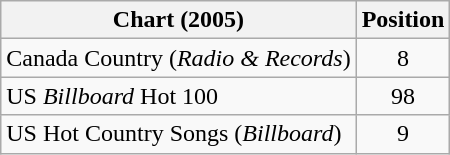<table class="wikitable sortable">
<tr>
<th scope="col">Chart (2005)</th>
<th scope="col">Position</th>
</tr>
<tr>
<td>Canada Country (<em>Radio & Records</em>)</td>
<td align="center">8</td>
</tr>
<tr>
<td>US <em>Billboard</em> Hot 100</td>
<td align="center">98</td>
</tr>
<tr>
<td>US Hot Country Songs (<em>Billboard</em>)</td>
<td align="center">9</td>
</tr>
</table>
